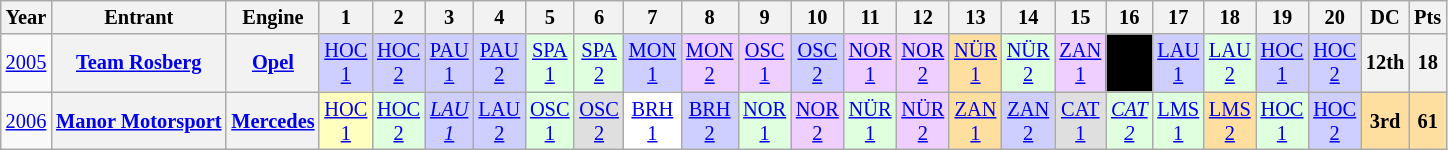<table class="wikitable" style="text-align:center; font-size:85%;">
<tr>
<th>Year</th>
<th>Entrant</th>
<th>Engine</th>
<th>1</th>
<th>2</th>
<th>3</th>
<th>4</th>
<th>5</th>
<th>6</th>
<th>7</th>
<th>8</th>
<th>9</th>
<th>10</th>
<th>11</th>
<th>12</th>
<th>13</th>
<th>14</th>
<th>15</th>
<th>16</th>
<th>17</th>
<th>18</th>
<th>19</th>
<th>20</th>
<th>DC</th>
<th>Pts</th>
</tr>
<tr>
<td><a href='#'>2005</a></td>
<th nowrap><a href='#'>Team Rosberg</a></th>
<th><a href='#'>Opel</a></th>
<td style="background:#CFCFFF;"><a href='#'>HOC<br>1</a><br></td>
<td style="background:#CFCFFF;"><a href='#'>HOC<br>2</a><br></td>
<td style="background:#CFCFFF;"><a href='#'>PAU<br>1</a><br></td>
<td style="background:#CFCFFF;"><a href='#'>PAU<br>2</a><br></td>
<td style="background:#DFFFDF;"><a href='#'>SPA<br>1</a><br></td>
<td style="background:#DFFFDF;"><a href='#'>SPA<br>2</a><br></td>
<td style="background:#CFCFFF;"><a href='#'>MON<br>1</a><br></td>
<td style="background:#EFCFFF;"><a href='#'>MON<br>2</a><br></td>
<td style="background:#EFCFFF;"><a href='#'>OSC<br>1</a><br></td>
<td style="background:#CFCFFF;"><a href='#'>OSC<br>2</a><br></td>
<td style="background:#EFCFFF;"><a href='#'>NOR<br>1</a><br></td>
<td style="background:#EFCFFF;"><a href='#'>NOR<br>2</a><br></td>
<td style="background:#FFDF9F;"><a href='#'>NÜR<br>1</a><br></td>
<td style="background:#DFFFDF;"><a href='#'>NÜR<br>2</a><br></td>
<td style="background:#EFCFFF;"><a href='#'>ZAN<br>1</a><br></td>
<td bgcolor="#000000" style="color:#FFFFFF"><a href='#'></a><br></td>
<td style="background:#CFCFFF;"><a href='#'>LAU<br>1</a><br></td>
<td style="background:#DFFFDF;"><a href='#'>LAU<br>2</a><br></td>
<td style="background:#CFCFFF;"><a href='#'>HOC<br>1</a><br></td>
<td style="background:#CFCFFF;"><a href='#'>HOC<br>2</a><br></td>
<th>12th</th>
<th>18</th>
</tr>
<tr>
<td><a href='#'>2006</a></td>
<th nowrap><a href='#'>Manor Motorsport</a></th>
<th><a href='#'>Mercedes</a></th>
<td style="background:#FFFFBF;"><a href='#'>HOC<br>1</a><br></td>
<td style="background:#DFFFDF;"><a href='#'>HOC<br>2</a><br></td>
<td style="background:#CFCFFF;"><em><a href='#'>LAU<br>1</a></em><br></td>
<td style="background:#CFCFFF;"><a href='#'>LAU<br>2</a><br></td>
<td style="background:#DFFFDF;"><a href='#'>OSC<br>1</a><br></td>
<td style="background:#DFDFDF;"><a href='#'>OSC<br>2</a><br></td>
<td style="background:#FFFFFF;"><a href='#'>BRH<br>1</a><br></td>
<td style="background:#CFCFFF;"><a href='#'>BRH<br>2</a><br></td>
<td style="background:#DFFFDF;"><a href='#'>NOR<br>1</a><br></td>
<td style="background:#EFCFFF;"><a href='#'>NOR<br>2</a><br></td>
<td style="background:#DFFFDF;"><a href='#'>NÜR<br>1</a><br></td>
<td style="background:#EFCFFF;"><a href='#'>NÜR<br>2</a><br></td>
<td style="background:#FFDF9F;"><a href='#'>ZAN<br>1</a><br></td>
<td style="background:#CFCFFF;"><a href='#'>ZAN<br>2</a><br></td>
<td style="background:#DFDFDF;"><a href='#'>CAT<br>1</a><br></td>
<td style="background:#DFFFDF;"><em><a href='#'>CAT<br>2</a></em><br></td>
<td style="background:#DFFFDF;"><a href='#'>LMS<br>1</a><br></td>
<td style="background:#FFDF9F;"><a href='#'>LMS<br>2</a><br></td>
<td style="background:#DFFFDF;"><a href='#'>HOC<br>1</a><br></td>
<td style="background:#CFCFFF;"><a href='#'>HOC<br>2</a><br></td>
<th style="background:#FFDF9F;">3rd</th>
<th style="background:#FFDF9F;">61</th>
</tr>
</table>
